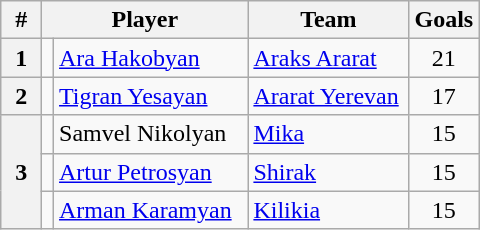<table class="wikitable">
<tr>
<th width="20">#</th>
<th width="130" colspan=2>Player</th>
<th width="100">Team</th>
<th width="30">Goals</th>
</tr>
<tr>
<th>1</th>
<td></td>
<td><a href='#'>Ara Hakobyan</a></td>
<td><a href='#'>Araks Ararat</a></td>
<td align=center>21</td>
</tr>
<tr>
<th>2</th>
<td></td>
<td><a href='#'>Tigran Yesayan</a></td>
<td><a href='#'>Ararat Yerevan</a></td>
<td align=center>17</td>
</tr>
<tr>
<th rowspan=3>3</th>
<td></td>
<td>Samvel Nikolyan</td>
<td><a href='#'>Mika</a></td>
<td align=center>15</td>
</tr>
<tr>
<td></td>
<td><a href='#'>Artur Petrosyan</a></td>
<td><a href='#'>Shirak</a></td>
<td align=center>15</td>
</tr>
<tr>
<td></td>
<td><a href='#'>Arman Karamyan</a></td>
<td><a href='#'>Kilikia</a></td>
<td align=center>15</td>
</tr>
</table>
